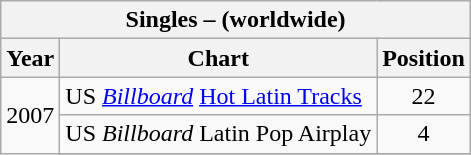<table class="wikitable">
<tr>
<th colspan="3">Singles – (worldwide)</th>
</tr>
<tr>
<th>Year</th>
<th>Chart</th>
<th>Position</th>
</tr>
<tr>
<td rowspan="15">2007</td>
<td>US <em><a href='#'>Billboard</a></em> <a href='#'>Hot Latin Tracks</a></td>
<td align="center">22</td>
</tr>
<tr>
<td>US <em>Billboard</em> Latin Pop Airplay</td>
<td align="center">4</td>
</tr>
<tr>
</tr>
</table>
